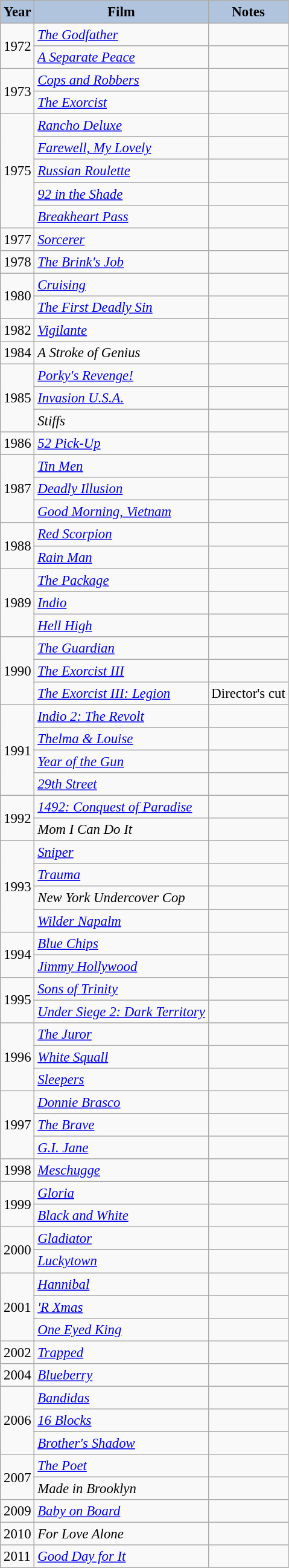<table class="wikitable" style="font-size:95%;">
<tr>
<th style="background:#B0C4DE;">Year</th>
<th style="background:#B0C4DE;">Film</th>
<th style="background:#B0C4DE;">Notes</th>
</tr>
<tr>
<td rowspan=2>1972</td>
<td><em><a href='#'>The Godfather</a></em></td>
<td></td>
</tr>
<tr>
<td><em><a href='#'>A Separate Peace</a></em></td>
<td></td>
</tr>
<tr>
<td rowspan=2>1973</td>
<td><em><a href='#'>Cops and Robbers</a></em></td>
<td></td>
</tr>
<tr>
<td><em><a href='#'>The Exorcist</a></em></td>
<td></td>
</tr>
<tr>
<td rowspan=5>1975</td>
<td><em><a href='#'>Rancho Deluxe</a></em></td>
<td></td>
</tr>
<tr>
<td><em><a href='#'>Farewell, My Lovely</a></em></td>
<td></td>
</tr>
<tr>
<td><em><a href='#'>Russian Roulette</a></em></td>
<td></td>
</tr>
<tr>
<td><em><a href='#'>92 in the Shade</a></em></td>
<td></td>
</tr>
<tr>
<td><em><a href='#'>Breakheart Pass</a></em></td>
<td></td>
</tr>
<tr>
<td>1977</td>
<td><em><a href='#'>Sorcerer</a></em></td>
<td></td>
</tr>
<tr>
<td>1978</td>
<td><em><a href='#'>The Brink's Job</a></em></td>
<td></td>
</tr>
<tr>
<td rowspan=2>1980</td>
<td><em><a href='#'>Cruising</a></em></td>
<td></td>
</tr>
<tr>
<td><em><a href='#'>The First Deadly Sin</a></em></td>
<td></td>
</tr>
<tr>
<td>1982</td>
<td><em><a href='#'>Vigilante</a></em></td>
<td></td>
</tr>
<tr>
<td>1984</td>
<td><em>A Stroke of Genius</em></td>
<td></td>
</tr>
<tr>
<td rowspan=3>1985</td>
<td><em><a href='#'>Porky's Revenge!</a></em></td>
<td></td>
</tr>
<tr>
<td><em><a href='#'>Invasion U.S.A.</a></em></td>
<td></td>
</tr>
<tr>
<td><em>Stiffs</em></td>
<td></td>
</tr>
<tr>
<td>1986</td>
<td><em><a href='#'>52 Pick-Up</a></em></td>
<td></td>
</tr>
<tr>
<td rowspan=3>1987</td>
<td><em><a href='#'>Tin Men</a></em></td>
<td></td>
</tr>
<tr>
<td><em><a href='#'>Deadly Illusion</a></em></td>
<td></td>
</tr>
<tr>
<td><em><a href='#'>Good Morning, Vietnam</a></em></td>
<td></td>
</tr>
<tr>
<td rowspan=2>1988</td>
<td><em><a href='#'>Red Scorpion</a></em></td>
<td></td>
</tr>
<tr>
<td><em><a href='#'>Rain Man</a></em></td>
<td></td>
</tr>
<tr>
<td rowspan=3>1989</td>
<td><em><a href='#'>The Package</a></em></td>
<td></td>
</tr>
<tr>
<td><em><a href='#'>Indio</a></em></td>
<td></td>
</tr>
<tr>
<td><em><a href='#'>Hell High</a></em></td>
<td></td>
</tr>
<tr>
<td rowspan=3>1990</td>
<td><em><a href='#'>The Guardian</a></em></td>
<td></td>
</tr>
<tr>
<td><em><a href='#'>The Exorcist III</a></em></td>
<td></td>
</tr>
<tr>
<td><em><a href='#'>The Exorcist III: Legion</a></em></td>
<td>Director's cut</td>
</tr>
<tr>
<td rowspan=4>1991</td>
<td><em><a href='#'>Indio 2: The Revolt</a></em></td>
<td></td>
</tr>
<tr>
<td><em><a href='#'>Thelma & Louise</a></em></td>
<td></td>
</tr>
<tr>
<td><em><a href='#'>Year of the Gun</a></em></td>
<td></td>
</tr>
<tr>
<td><em><a href='#'>29th Street</a></em></td>
<td></td>
</tr>
<tr>
<td rowspan=2>1992</td>
<td><em><a href='#'>1492: Conquest of Paradise</a></em></td>
<td></td>
</tr>
<tr>
<td><em>Mom I Can Do It</em></td>
<td></td>
</tr>
<tr>
<td rowspan=4>1993</td>
<td><em><a href='#'>Sniper</a></em></td>
<td></td>
</tr>
<tr>
<td><em><a href='#'>Trauma</a></em></td>
<td></td>
</tr>
<tr>
<td><em>New York Undercover Cop</em></td>
<td></td>
</tr>
<tr>
<td><em><a href='#'>Wilder Napalm</a></em></td>
<td></td>
</tr>
<tr>
<td rowspan=2>1994</td>
<td><em><a href='#'>Blue Chips</a></em></td>
<td></td>
</tr>
<tr>
<td><em><a href='#'>Jimmy Hollywood</a></em></td>
<td></td>
</tr>
<tr>
<td rowspan=2>1995</td>
<td><em><a href='#'>Sons of Trinity</a></em></td>
<td></td>
</tr>
<tr>
<td><em><a href='#'>Under Siege 2: Dark Territory</a></em></td>
<td></td>
</tr>
<tr>
<td rowspan=3>1996</td>
<td><em><a href='#'>The Juror</a></em></td>
<td></td>
</tr>
<tr>
<td><em><a href='#'>White Squall</a></em></td>
<td></td>
</tr>
<tr>
<td><em><a href='#'>Sleepers</a></em></td>
<td></td>
</tr>
<tr>
<td rowspan=3>1997</td>
<td><em><a href='#'>Donnie Brasco</a></em></td>
<td></td>
</tr>
<tr>
<td><em><a href='#'>The Brave</a></em></td>
<td></td>
</tr>
<tr>
<td><em><a href='#'>G.I. Jane</a></em></td>
<td></td>
</tr>
<tr>
<td>1998</td>
<td><em><a href='#'>Meschugge</a></em></td>
<td></td>
</tr>
<tr>
<td rowspan=2>1999</td>
<td><em><a href='#'>Gloria</a></em></td>
<td></td>
</tr>
<tr>
<td><em><a href='#'>Black and White</a></em></td>
<td></td>
</tr>
<tr>
<td rowspan=2>2000</td>
<td><em><a href='#'>Gladiator</a></em></td>
<td></td>
</tr>
<tr>
<td><em><a href='#'>Luckytown</a></em></td>
<td></td>
</tr>
<tr>
<td rowspan=3>2001</td>
<td><em><a href='#'>Hannibal</a></em></td>
<td></td>
</tr>
<tr>
<td><em><a href='#'>'R Xmas</a></em></td>
<td></td>
</tr>
<tr>
<td><em><a href='#'>One Eyed King</a></em></td>
<td></td>
</tr>
<tr>
<td>2002</td>
<td><em><a href='#'>Trapped</a></em></td>
<td></td>
</tr>
<tr>
<td>2004</td>
<td><em><a href='#'>Blueberry</a></em></td>
<td></td>
</tr>
<tr>
<td rowspan=3>2006</td>
<td><em><a href='#'>Bandidas</a></em></td>
<td></td>
</tr>
<tr>
<td><em><a href='#'>16 Blocks</a></em></td>
<td></td>
</tr>
<tr>
<td><em><a href='#'>Brother's Shadow</a></em></td>
<td></td>
</tr>
<tr>
<td rowspan=2>2007</td>
<td><em><a href='#'>The Poet</a></em></td>
<td></td>
</tr>
<tr>
<td><em>Made in Brooklyn</em></td>
<td></td>
</tr>
<tr>
<td>2009</td>
<td><em><a href='#'>Baby on Board</a></em></td>
<td></td>
</tr>
<tr>
<td>2010</td>
<td><em>For Love Alone</em></td>
<td></td>
</tr>
<tr>
<td>2011</td>
<td><em><a href='#'>Good Day for It</a></em></td>
<td></td>
</tr>
</table>
